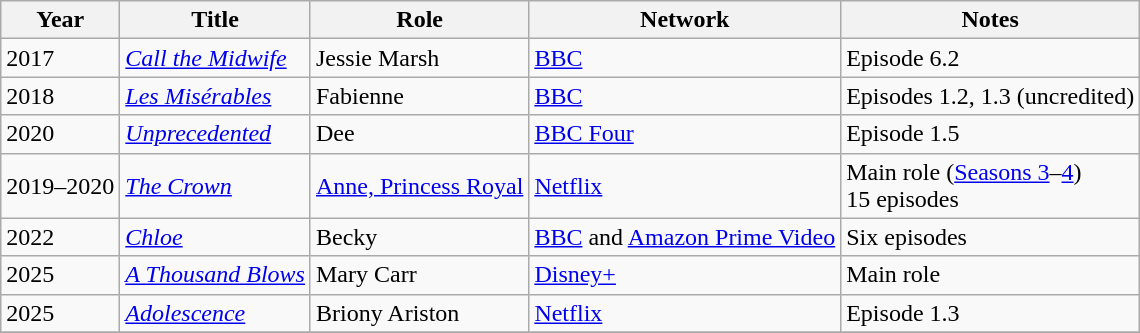<table class="wikitable plainrowheaders sortable">
<tr>
<th scope="col">Year</th>
<th scope="col">Title</th>
<th scope="col">Role</th>
<th scope="col">Network</th>
<th scope="col" class="unsortable">Notes</th>
</tr>
<tr>
<td>2017</td>
<td><em><a href='#'>Call the Midwife</a></em></td>
<td>Jessie Marsh</td>
<td><a href='#'>BBC</a></td>
<td>Episode 6.2</td>
</tr>
<tr>
<td>2018</td>
<td><em><a href='#'>Les Misérables</a></em></td>
<td>Fabienne</td>
<td><a href='#'>BBC</a></td>
<td>Episodes 1.2, 1.3 (uncredited)</td>
</tr>
<tr>
<td>2020</td>
<td><em><a href='#'>Unprecedented</a></em></td>
<td>Dee</td>
<td><a href='#'>BBC Four</a></td>
<td>Episode 1.5</td>
</tr>
<tr>
<td>2019–2020</td>
<td><em><a href='#'>The Crown</a></em></td>
<td><a href='#'>Anne, Princess Royal</a></td>
<td><a href='#'>Netflix</a></td>
<td>Main role (<a href='#'>Seasons 3</a>–<a href='#'>4</a>)<br>15 episodes</td>
</tr>
<tr>
<td>2022</td>
<td><a href='#'><em>Chloe</em></a></td>
<td>Becky</td>
<td><a href='#'>BBC</a> and <a href='#'>Amazon Prime Video</a></td>
<td>Six episodes</td>
</tr>
<tr>
<td>2025</td>
<td><em><a href='#'>A Thousand Blows</a></em></td>
<td>Mary Carr</td>
<td><a href='#'>Disney+</a></td>
<td>Main role</td>
</tr>
<tr>
<td>2025</td>
<td><em><a href='#'>Adolescence</a></em></td>
<td>Briony Ariston</td>
<td><a href='#'>Netflix</a></td>
<td>Episode 1.3</td>
</tr>
<tr>
</tr>
</table>
